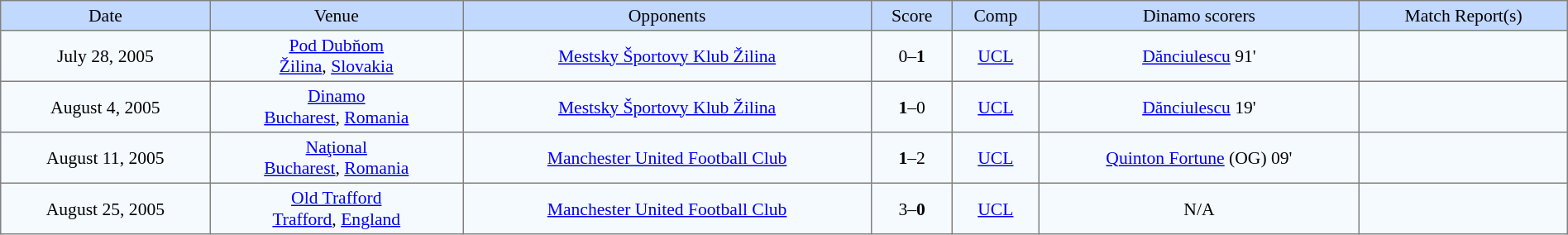<table border=1 style="border-collapse:collapse; font-size:90%;" cellpadding=3 cellspacing=0 width=100%>
<tr bgcolor=#C1D8FF align=center>
<td>Date</td>
<td>Venue</td>
<td>Opponents</td>
<td>Score</td>
<td>Comp</td>
<td>Dinamo scorers</td>
<td>Match Report(s)</td>
</tr>
<tr align=center bgcolor=#F5FAFF>
<td>July 28, 2005</td>
<td><a href='#'>Pod Dubňom</a><br><a href='#'>Žilina</a>, <a href='#'>Slovakia</a></td>
<td><a href='#'>Mestsky Športovy Klub Žilina</a></td>
<td>0–<strong>1</strong></td>
<td><a href='#'>UCL</a></td>
<td><a href='#'>Dănciulescu</a> 91'</td>
<td></td>
</tr>
<tr align=center bgcolor=#F5FAFF>
<td>August 4, 2005</td>
<td><a href='#'>Dinamo</a><br><a href='#'>Bucharest</a>, <a href='#'>Romania</a></td>
<td><a href='#'>Mestsky Športovy Klub Žilina</a></td>
<td><strong>1</strong>–0</td>
<td><a href='#'>UCL</a></td>
<td><a href='#'>Dănciulescu</a> 19'</td>
<td></td>
</tr>
<tr align=center bgcolor=#F5FAFF>
<td>August 11, 2005</td>
<td><a href='#'>Naţional</a><br><a href='#'>Bucharest</a>, <a href='#'>Romania</a></td>
<td><a href='#'>Manchester United Football Club</a></td>
<td><strong>1</strong>–2</td>
<td><a href='#'>UCL</a></td>
<td><a href='#'>Quinton Fortune</a> (OG) 09'</td>
<td></td>
</tr>
<tr align=center bgcolor=#F5FAFF>
<td>August 25, 2005</td>
<td><a href='#'>Old Trafford</a><br><a href='#'>Trafford</a>, <a href='#'>England</a></td>
<td><a href='#'>Manchester United Football Club</a></td>
<td>3–<strong>0</strong></td>
<td><a href='#'>UCL</a></td>
<td>N/A</td>
<td></td>
</tr>
</table>
